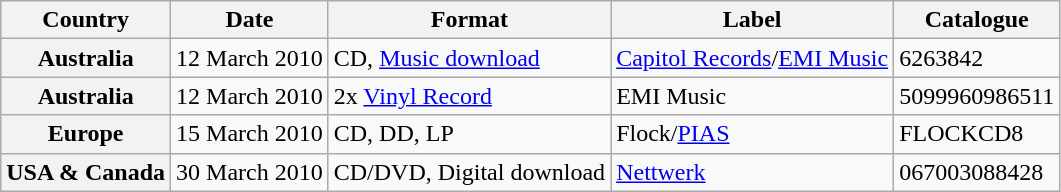<table class="wikitable plainrowheaders">
<tr>
<th scope="col">Country</th>
<th scope="col">Date</th>
<th scope="col">Format</th>
<th scope="col">Label</th>
<th scope="col">Catalogue</th>
</tr>
<tr>
<th scope="row">Australia</th>
<td>12 March 2010</td>
<td>CD, <a href='#'>Music download</a></td>
<td><a href='#'>Capitol Records</a>/<a href='#'>EMI Music</a></td>
<td>6263842</td>
</tr>
<tr>
<th scope="row">Australia</th>
<td>12 March 2010</td>
<td>2x <a href='#'>Vinyl Record</a></td>
<td>EMI Music</td>
<td>5099960986511</td>
</tr>
<tr>
<th scope="row">Europe</th>
<td>15 March 2010</td>
<td>CD, DD, LP</td>
<td>Flock/<a href='#'>PIAS</a></td>
<td>FLOCKCD8</td>
</tr>
<tr>
<th scope="row">USA & Canada</th>
<td>30 March 2010</td>
<td>CD/DVD, Digital download</td>
<td><a href='#'>Nettwerk</a></td>
<td>067003088428</td>
</tr>
</table>
